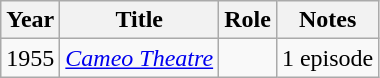<table class="wikitable">
<tr>
<th>Year</th>
<th>Title</th>
<th>Role</th>
<th>Notes</th>
</tr>
<tr>
<td>1955</td>
<td><em><a href='#'>Cameo Theatre</a></em></td>
<td></td>
<td>1 episode</td>
</tr>
</table>
